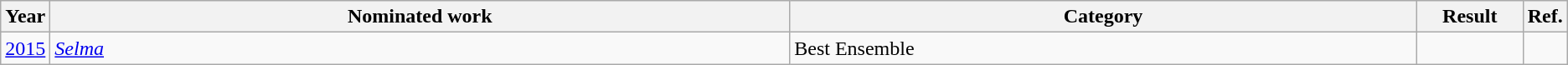<table class=wikitable>
<tr>
<th scope="col" style="width:1em;">Year</th>
<th scope="col" style="width:39em;">Nominated work</th>
<th scope="col" style="width:33em;">Category</th>
<th scope="col" style="width:5em;">Result</th>
<th scope="col" style="width:1em;">Ref.</th>
</tr>
<tr>
<td><a href='#'>2015</a></td>
<td><em><a href='#'>Selma</a></em></td>
<td>Best Ensemble</td>
<td></td>
<td></td>
</tr>
</table>
